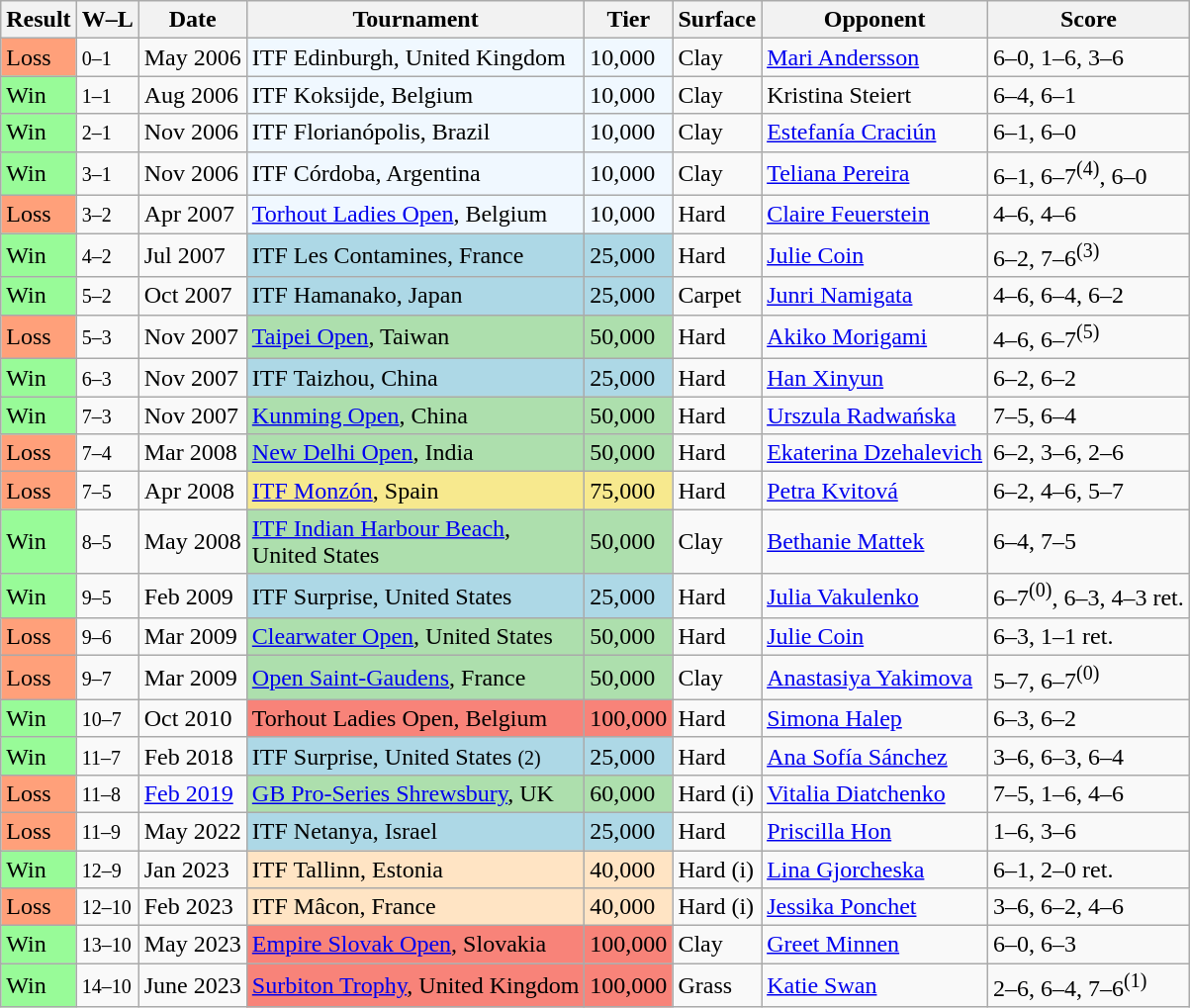<table class="sortable wikitable">
<tr>
<th>Result</th>
<th class="unsortable">W–L</th>
<th>Date</th>
<th>Tournament</th>
<th>Tier</th>
<th>Surface</th>
<th>Opponent</th>
<th class="unsortable">Score</th>
</tr>
<tr>
<td style="background:#ffa07a;">Loss</td>
<td><small>0–1</small></td>
<td>May 2006</td>
<td bgcolor=f0f8ff>ITF Edinburgh, United Kingdom</td>
<td bgcolor=f0f8ff>10,000</td>
<td>Clay</td>
<td> <a href='#'>Mari Andersson</a></td>
<td>6–0, 1–6, 3–6</td>
</tr>
<tr>
<td style="background:#98fb98;">Win</td>
<td><small>1–1</small></td>
<td>Aug 2006</td>
<td bgcolor=f0f8ff>ITF Koksijde, Belgium</td>
<td bgcolor=f0f8ff>10,000</td>
<td>Clay</td>
<td> Kristina Steiert</td>
<td>6–4, 6–1</td>
</tr>
<tr>
<td style="background:#98fb98;">Win</td>
<td><small>2–1</small></td>
<td>Nov 2006</td>
<td bgcolor=f0f8ff>ITF Florianópolis, Brazil</td>
<td bgcolor=f0f8ff>10,000</td>
<td>Clay</td>
<td> <a href='#'>Estefanía Craciún</a></td>
<td>6–1, 6–0</td>
</tr>
<tr>
<td style="background:#98fb98;">Win</td>
<td><small>3–1</small></td>
<td>Nov 2006</td>
<td bgcolor=f0f8ff>ITF Córdoba, Argentina</td>
<td bgcolor=f0f8ff>10,000</td>
<td>Clay</td>
<td> <a href='#'>Teliana Pereira</a></td>
<td>6–1, 6–7<sup>(4)</sup>, 6–0</td>
</tr>
<tr>
<td style="background:#ffa07a;">Loss</td>
<td><small>3–2</small></td>
<td>Apr 2007</td>
<td bgcolor=f0f8ff><a href='#'>Torhout Ladies Open</a>, Belgium</td>
<td bgcolor=f0f8ff>10,000</td>
<td>Hard</td>
<td> <a href='#'>Claire Feuerstein</a></td>
<td>4–6, 4–6</td>
</tr>
<tr>
<td style="background:#98fb98;">Win</td>
<td><small>4–2</small></td>
<td>Jul 2007</td>
<td bgcolor=lightblue>ITF Les Contamines, France</td>
<td bgcolor=lightblue>25,000</td>
<td>Hard</td>
<td> <a href='#'>Julie Coin</a></td>
<td>6–2, 7–6<sup>(3)</sup></td>
</tr>
<tr>
<td style="background:#98fb98;">Win</td>
<td><small>5–2</small></td>
<td>Oct 2007</td>
<td bgcolor=lightblue>ITF Hamanako, Japan</td>
<td bgcolor=lightblue>25,000</td>
<td>Carpet</td>
<td> <a href='#'>Junri Namigata</a></td>
<td>4–6, 6–4, 6–2</td>
</tr>
<tr>
<td style="background:#ffa07a;">Loss</td>
<td><small>5–3</small></td>
<td>Nov 2007</td>
<td bgcolor=addfad><a href='#'>Taipei Open</a>, Taiwan</td>
<td bgcolor=addfad>50,000</td>
<td>Hard</td>
<td> <a href='#'>Akiko Morigami</a></td>
<td>4–6, 6–7<sup>(5)</sup></td>
</tr>
<tr>
<td style="background:#98fb98;">Win</td>
<td><small>6–3</small></td>
<td>Nov 2007</td>
<td bgcolor=lightblue>ITF Taizhou, China</td>
<td bgcolor=lightblue>25,000</td>
<td>Hard</td>
<td> <a href='#'>Han Xinyun</a></td>
<td>6–2, 6–2</td>
</tr>
<tr>
<td style="background:#98fb98;">Win</td>
<td><small>7–3</small></td>
<td>Nov 2007</td>
<td bgcolor=addfad><a href='#'>Kunming Open</a>, China</td>
<td bgcolor=addfad>50,000</td>
<td>Hard</td>
<td> <a href='#'>Urszula Radwańska</a></td>
<td>7–5, 6–4</td>
</tr>
<tr>
<td style="background:#ffa07a;">Loss</td>
<td><small>7–4</small></td>
<td>Mar 2008</td>
<td bgcolor=addfad><a href='#'>New Delhi Open</a>, India</td>
<td bgcolor=addfad>50,000</td>
<td>Hard</td>
<td> <a href='#'>Ekaterina Dzehalevich</a></td>
<td>6–2, 3–6, 2–6</td>
</tr>
<tr>
<td style="background:#ffa07a;">Loss</td>
<td><small>7–5</small></td>
<td>Apr 2008</td>
<td bgcolor=f7e98e><a href='#'>ITF Monzón</a>, Spain</td>
<td bgcolor=f7e98e>75,000</td>
<td>Hard</td>
<td> <a href='#'>Petra Kvitová</a></td>
<td>6–2, 4–6, 5–7</td>
</tr>
<tr>
<td style="background:#98fb98;">Win</td>
<td><small>8–5</small></td>
<td>May 2008</td>
<td bgcolor=addfad><a href='#'>ITF Indian Harbour Beach</a>, <br>United States</td>
<td bgcolor=addfad>50,000</td>
<td>Clay</td>
<td> <a href='#'>Bethanie Mattek</a></td>
<td>6–4, 7–5</td>
</tr>
<tr>
<td style="background:#98fb98;">Win</td>
<td><small>9–5</small></td>
<td>Feb 2009</td>
<td bgcolor=lightblue>ITF Surprise, United States</td>
<td bgcolor=lightblue>25,000</td>
<td>Hard</td>
<td> <a href='#'>Julia Vakulenko</a></td>
<td>6–7<sup>(0)</sup>, 6–3, 4–3 ret.</td>
</tr>
<tr>
<td style="background:#ffa07a;">Loss</td>
<td><small>9–6</small></td>
<td>Mar 2009</td>
<td bgcolor=addfad><a href='#'>Clearwater Open</a>, United States</td>
<td bgcolor=addfad>50,000</td>
<td>Hard</td>
<td> <a href='#'>Julie Coin</a></td>
<td>6–3, 1–1 ret.</td>
</tr>
<tr>
<td style="background:#ffa07a;">Loss</td>
<td><small>9–7</small></td>
<td>Mar 2009</td>
<td bgcolor=addfad><a href='#'>Open Saint-Gaudens</a>, France</td>
<td bgcolor=addfad>50,000</td>
<td>Clay</td>
<td> <a href='#'>Anastasiya Yakimova</a></td>
<td>5–7, 6–7<sup>(0)</sup></td>
</tr>
<tr>
<td style="background:#98fb98;">Win</td>
<td><small>10–7</small></td>
<td>Oct 2010</td>
<td bgcolor=F88379>Torhout Ladies Open, Belgium</td>
<td bgcolor=F88379>100,000</td>
<td>Hard</td>
<td> <a href='#'>Simona Halep</a></td>
<td>6–3, 6–2</td>
</tr>
<tr>
<td style="background:#98fb98;">Win</td>
<td><small>11–7</small></td>
<td>Feb 2018</td>
<td bgcolor=lightblue>ITF Surprise, United States <small>(2)</small></td>
<td bgcolor=lightblue>25,000</td>
<td>Hard</td>
<td> <a href='#'>Ana Sofía Sánchez</a></td>
<td>3–6, 6–3, 6–4</td>
</tr>
<tr>
<td style="background:#ffa07a;">Loss</td>
<td><small>11–8</small></td>
<td><a href='#'>Feb 2019</a></td>
<td bgcolor=addfad><a href='#'>GB Pro-Series Shrewsbury</a>, UK</td>
<td bgcolor=addfad>60,000</td>
<td>Hard (i)</td>
<td> <a href='#'>Vitalia Diatchenko</a></td>
<td>7–5, 1–6, 4–6</td>
</tr>
<tr>
<td style="background:#ffa07a;">Loss</td>
<td><small>11–9</small></td>
<td>May 2022</td>
<td bgcolor=lightblue>ITF Netanya, Israel</td>
<td bgcolor=lightblue>25,000</td>
<td>Hard</td>
<td> <a href='#'>Priscilla Hon</a></td>
<td>1–6, 3–6</td>
</tr>
<tr>
<td style="background:#98fb98;">Win</td>
<td><small>12–9</small></td>
<td>Jan 2023</td>
<td bgcolor=#ffe4c4>ITF Tallinn, Estonia</td>
<td bgcolor=#ffe4c4>40,000</td>
<td>Hard (i)</td>
<td> <a href='#'>Lina Gjorcheska</a></td>
<td>6–1, 2–0 ret.</td>
</tr>
<tr>
<td style="background:#ffa07a;">Loss</td>
<td><small>12–10</small></td>
<td>Feb 2023</td>
<td bgcolor=#ffe4c4>ITF Mâcon, France</td>
<td bgcolor=#ffe4c4>40,000</td>
<td>Hard (i)</td>
<td> <a href='#'>Jessika Ponchet</a></td>
<td>3–6, 6–2, 4–6</td>
</tr>
<tr>
<td style="background:#98fb98;">Win</td>
<td><small>13–10</small></td>
<td>May 2023</td>
<td bgcolor=F88379><a href='#'>Empire Slovak Open</a>, Slovakia</td>
<td bgcolor=F88379>100,000</td>
<td>Clay</td>
<td> <a href='#'>Greet Minnen</a></td>
<td>6–0, 6–3</td>
</tr>
<tr>
<td style="background:#98fb98;">Win</td>
<td><small>14–10</small></td>
<td>June 2023</td>
<td bgcolor=F88379><a href='#'>Surbiton Trophy</a>, United Kingdom</td>
<td bgcolor=F88379>100,000</td>
<td>Grass</td>
<td> <a href='#'>Katie Swan</a></td>
<td>2–6, 6–4, 7–6<sup>(1)</sup></td>
</tr>
</table>
